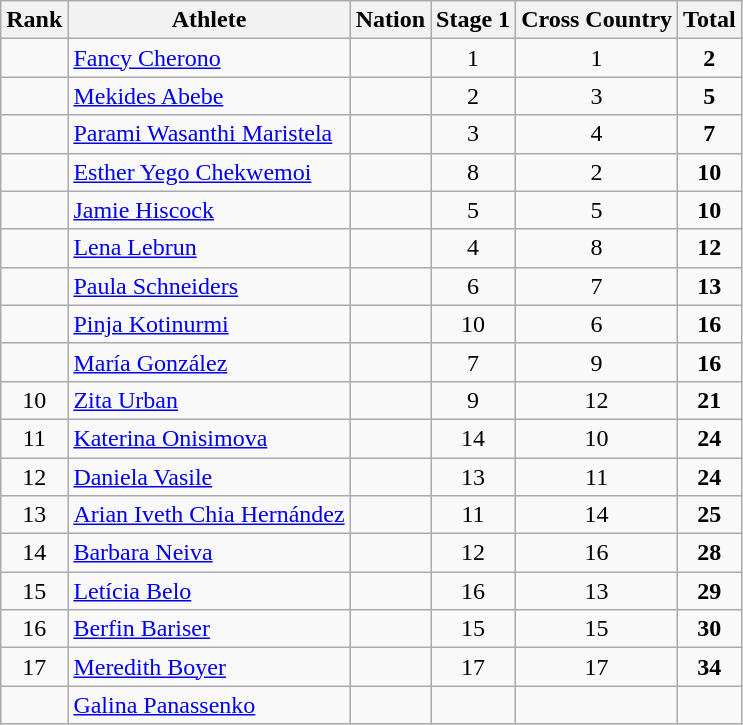<table class="wikitable sortable" style="text-align:center">
<tr>
<th>Rank</th>
<th>Athlete</th>
<th>Nation</th>
<th>Stage 1</th>
<th>Cross Country</th>
<th>Total</th>
</tr>
<tr>
<td></td>
<td align=left><a href='#'>Fancy Cherono</a></td>
<td align=left></td>
<td>1</td>
<td>1</td>
<td><strong>2</strong></td>
</tr>
<tr>
<td></td>
<td align=left><a href='#'>Mekides Abebe</a></td>
<td align=left></td>
<td>2</td>
<td>3</td>
<td><strong>5</strong></td>
</tr>
<tr>
<td></td>
<td align=left><a href='#'>Parami Wasanthi Maristela</a></td>
<td align=left></td>
<td>3</td>
<td>4</td>
<td><strong>7</strong></td>
</tr>
<tr>
<td></td>
<td align=left><a href='#'>Esther Yego Chekwemoi</a></td>
<td align=left></td>
<td>8</td>
<td>2</td>
<td><strong>10</strong></td>
</tr>
<tr>
<td></td>
<td align=left><a href='#'>Jamie Hiscock</a></td>
<td align=left></td>
<td>5</td>
<td>5</td>
<td><strong>10</strong></td>
</tr>
<tr>
<td></td>
<td align=left><a href='#'>Lena Lebrun</a></td>
<td align=left></td>
<td>4</td>
<td>8</td>
<td><strong>12</strong></td>
</tr>
<tr>
<td></td>
<td align=left><a href='#'>Paula Schneiders</a></td>
<td align=left></td>
<td>6</td>
<td>7</td>
<td><strong>13</strong></td>
</tr>
<tr>
<td></td>
<td align=left><a href='#'>Pinja Kotinurmi</a></td>
<td align=left></td>
<td>10</td>
<td>6</td>
<td><strong>16</strong></td>
</tr>
<tr>
<td></td>
<td align=left><a href='#'>María González</a></td>
<td align=left></td>
<td>7</td>
<td>9</td>
<td><strong>16</strong></td>
</tr>
<tr>
<td>10</td>
<td align=left><a href='#'>Zita Urban</a></td>
<td align=left></td>
<td>9</td>
<td>12</td>
<td><strong>21</strong></td>
</tr>
<tr>
<td>11</td>
<td align=left><a href='#'>Katerina Onisimova</a></td>
<td align=left></td>
<td>14</td>
<td>10</td>
<td><strong>24</strong></td>
</tr>
<tr>
<td>12</td>
<td align=left><a href='#'>Daniela Vasile</a></td>
<td align=left></td>
<td>13</td>
<td>11</td>
<td><strong>24</strong></td>
</tr>
<tr>
<td>13</td>
<td align=left><a href='#'>Arian Iveth Chia Hernández</a></td>
<td align=left></td>
<td>11</td>
<td>14</td>
<td><strong>25</strong></td>
</tr>
<tr>
<td>14</td>
<td align=left><a href='#'>Barbara Neiva</a></td>
<td align=left></td>
<td>12</td>
<td>16</td>
<td><strong>28</strong></td>
</tr>
<tr>
<td>15</td>
<td align=left><a href='#'>Letícia Belo</a></td>
<td align=left></td>
<td>16</td>
<td>13</td>
<td><strong>29</strong></td>
</tr>
<tr>
<td>16</td>
<td align=left><a href='#'>Berfin Bariser</a></td>
<td align=left></td>
<td>15</td>
<td>15</td>
<td><strong>30</strong></td>
</tr>
<tr>
<td>17</td>
<td align=left><a href='#'>Meredith Boyer</a></td>
<td align=left></td>
<td>17</td>
<td>17</td>
<td><strong>34</strong></td>
</tr>
<tr>
<td></td>
<td align=left><a href='#'>Galina Panassenko</a></td>
<td align=left></td>
<td></td>
<td></td>
<td></td>
</tr>
</table>
